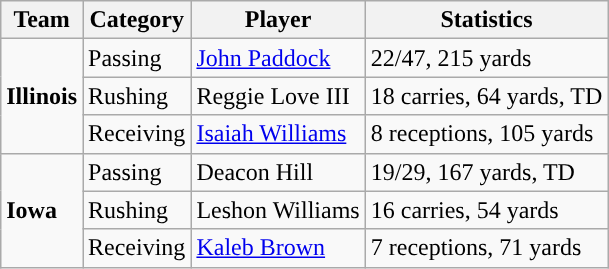<table class="wikitable" style="float: left;">
<tr>
<th>Team</th>
<th>Category</th>
<th>Player</th>
<th>Statistics</th>
</tr>
<tr>
<td rowspan=3><strong>Illinois</strong></td>
<td>Passing</td>
<td><a href='#'>John Paddock</a></td>
<td>22/47, 215 yards</td>
</tr>
<tr>
<td>Rushing</td>
<td>Reggie Love III</td>
<td>18 carries, 64 yards, TD</td>
</tr>
<tr>
<td>Receiving</td>
<td><a href='#'>Isaiah Williams</a></td>
<td>8 receptions, 105 yards</td>
</tr>
<tr>
<td rowspan=3><strong>Iowa</strong></td>
<td>Passing</td>
<td>Deacon Hill</td>
<td>19/29, 167 yards, TD</td>
</tr>
<tr>
<td>Rushing</td>
<td>Leshon Williams</td>
<td>16 carries, 54 yards</td>
</tr>
<tr>
<td>Receiving</td>
<td><a href='#'>Kaleb Brown</a></td>
<td>7 receptions, 71 yards</td>
</tr>
</table>
